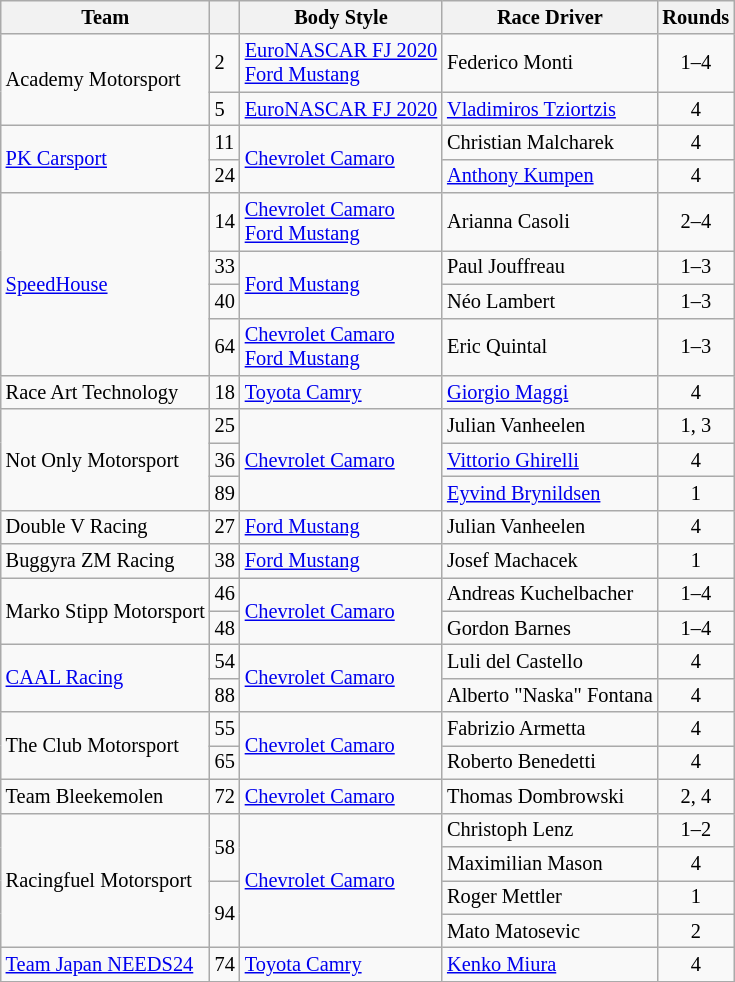<table class="wikitable" style="font-size: 85%">
<tr>
<th>Team</th>
<th></th>
<th>Body Style</th>
<th>Race Driver</th>
<th>Rounds</th>
</tr>
<tr>
<td rowspan=2> Academy Motorsport</td>
<td>2</td>
<td><a href='#'>EuroNASCAR FJ 2020</a> <small></small><br><a href='#'>Ford Mustang</a> <small></small></td>
<td> Federico Monti</td>
<td align="center">1–4</td>
</tr>
<tr>
<td>5</td>
<td><a href='#'>EuroNASCAR FJ 2020</a></td>
<td> <a href='#'>Vladimiros Tziortzis</a></td>
<td align="center">4</td>
</tr>
<tr>
<td rowspan=2> <a href='#'>PK Carsport</a></td>
<td>11</td>
<td rowspan=2><a href='#'>Chevrolet Camaro</a></td>
<td> Christian Malcharek</td>
<td align="center">4</td>
</tr>
<tr>
<td>24</td>
<td> <a href='#'>Anthony Kumpen</a></td>
<td align="center">4</td>
</tr>
<tr>
<td rowspan=4> <a href='#'>SpeedHouse</a></td>
<td>14</td>
<td><a href='#'>Chevrolet Camaro</a> <small></small><br><a href='#'>Ford Mustang</a> <small></small></td>
<td> Arianna Casoli</td>
<td align="center">2–4</td>
</tr>
<tr>
<td>33</td>
<td rowspan=2><a href='#'>Ford Mustang</a></td>
<td> Paul Jouffreau</td>
<td align="center">1–3</td>
</tr>
<tr>
<td>40</td>
<td> Néo Lambert</td>
<td align="center">1–3</td>
</tr>
<tr>
<td>64</td>
<td><a href='#'>Chevrolet Camaro</a> <small></small><br><a href='#'>Ford Mustang</a> <small></small></td>
<td> Eric Quintal</td>
<td align="center">1–3</td>
</tr>
<tr>
<td> Race Art Technology</td>
<td>18</td>
<td><a href='#'>Toyota Camry</a></td>
<td> <a href='#'>Giorgio Maggi</a></td>
<td align="center">4</td>
</tr>
<tr>
<td rowspan=3> Not Only Motorsport</td>
<td>25</td>
<td rowspan=3><a href='#'>Chevrolet Camaro</a></td>
<td> Julian Vanheelen</td>
<td align="center">1, 3</td>
</tr>
<tr>
<td>36</td>
<td> <a href='#'>Vittorio Ghirelli</a></td>
<td align="center">4</td>
</tr>
<tr>
<td>89</td>
<td> <a href='#'>Eyvind Brynildsen</a></td>
<td align="center">1</td>
</tr>
<tr>
<td> Double V Racing</td>
<td>27</td>
<td><a href='#'>Ford Mustang</a></td>
<td> Julian Vanheelen</td>
<td align="center">4</td>
</tr>
<tr>
<td> Buggyra ZM Racing</td>
<td>38</td>
<td><a href='#'>Ford Mustang</a></td>
<td> Josef Machacek</td>
<td align="center">1</td>
</tr>
<tr>
<td rowspan=2> Marko Stipp Motorsport</td>
<td>46</td>
<td rowspan=2><a href='#'>Chevrolet Camaro</a></td>
<td> Andreas Kuchelbacher</td>
<td align="center">1–4</td>
</tr>
<tr>
<td>48</td>
<td> Gordon Barnes</td>
<td align="center">1–4</td>
</tr>
<tr>
<td rowspan=2> <a href='#'>CAAL Racing</a></td>
<td>54</td>
<td rowspan=2><a href='#'>Chevrolet Camaro</a></td>
<td> Luli del Castello</td>
<td align="center">4</td>
</tr>
<tr>
<td>88</td>
<td> Alberto "Naska" Fontana</td>
<td align="center">4</td>
</tr>
<tr>
<td rowspan=2> The Club Motorsport</td>
<td>55</td>
<td rowspan=2><a href='#'>Chevrolet Camaro</a></td>
<td> Fabrizio Armetta</td>
<td align="center">4</td>
</tr>
<tr>
<td>65</td>
<td> Roberto Benedetti</td>
<td align="center">4</td>
</tr>
<tr>
<td> Team Bleekemolen</td>
<td>72</td>
<td><a href='#'>Chevrolet Camaro</a></td>
<td> Thomas Dombrowski</td>
<td align="center">2, 4</td>
</tr>
<tr>
<td rowspan=4> Racingfuel Motorsport</td>
<td rowspan=2>58</td>
<td rowspan=4><a href='#'>Chevrolet Camaro</a></td>
<td> Christoph Lenz</td>
<td align="center">1–2</td>
</tr>
<tr>
<td> Maximilian Mason</td>
<td align="center">4</td>
</tr>
<tr>
<td rowspan=2>94</td>
<td> Roger Mettler</td>
<td align="center">1</td>
</tr>
<tr>
<td> Mato Matosevic</td>
<td align="center">2</td>
</tr>
<tr>
<td> <a href='#'>Team Japan NEEDS24</a></td>
<td>74</td>
<td><a href='#'>Toyota Camry</a></td>
<td> <a href='#'>Kenko Miura</a></td>
<td align="center">4</td>
</tr>
<tr>
</tr>
</table>
